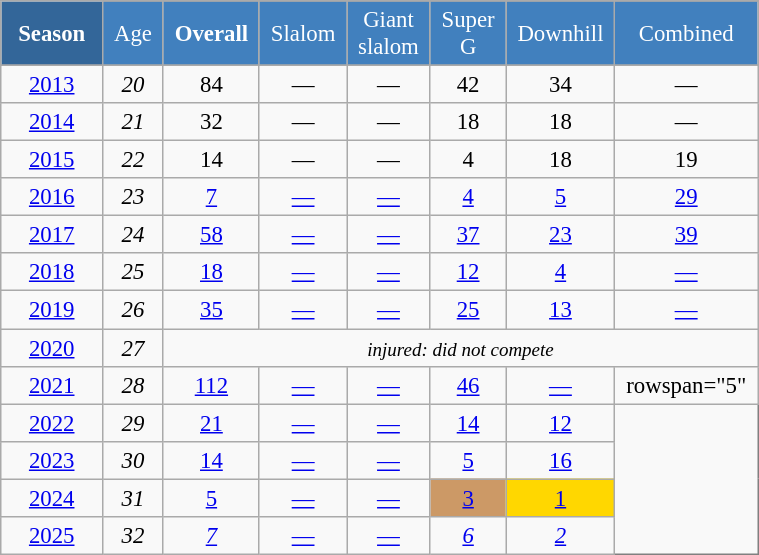<table class="wikitable" style="font-size:95%; text-align:center; border:grey solid 1px; border-collapse:collapse;" width="40%">
<tr style="background-color:#369; color:white;">
<td rowspan="2" colspan="1" width="10%"><strong>Season</strong></td>
</tr>
<tr style="background-color:#4180be; color:white;">
<td width="5%">Age</td>
<td width="5%"><strong>Overall</strong></td>
<td width="5%">Slalom</td>
<td width="5%">Giant<br>slalom</td>
<td width="5%">Super G</td>
<td width="5%">Downhill</td>
<td width="5%">Combined</td>
</tr>
<tr style="background-color:#8CB2D8; color:white;">
</tr>
<tr>
<td><a href='#'>2013</a></td>
<td><em>20</em></td>
<td>84</td>
<td>—</td>
<td>—</td>
<td>42</td>
<td>34</td>
<td>—</td>
</tr>
<tr>
<td><a href='#'>2014</a></td>
<td><em>21</em></td>
<td>32</td>
<td>—</td>
<td>—</td>
<td>18</td>
<td>18</td>
<td>—</td>
</tr>
<tr>
<td><a href='#'>2015</a></td>
<td><em>22</em></td>
<td>14</td>
<td>—</td>
<td>—</td>
<td>4</td>
<td>18</td>
<td>19</td>
</tr>
<tr>
<td><a href='#'>2016</a></td>
<td><em>23</em></td>
<td><a href='#'>7</a></td>
<td><a href='#'>—</a></td>
<td><a href='#'>—</a></td>
<td><a href='#'>4</a></td>
<td><a href='#'>5</a></td>
<td><a href='#'>29</a></td>
</tr>
<tr>
<td><a href='#'>2017</a></td>
<td><em>24</em></td>
<td><a href='#'>58</a></td>
<td><a href='#'>—</a></td>
<td><a href='#'>—</a></td>
<td><a href='#'>37</a></td>
<td><a href='#'>23</a></td>
<td><a href='#'>39</a></td>
</tr>
<tr>
<td><a href='#'>2018</a></td>
<td><em>25</em></td>
<td><a href='#'>18</a></td>
<td><a href='#'>—</a></td>
<td><a href='#'>—</a></td>
<td><a href='#'>12</a></td>
<td><a href='#'>4</a></td>
<td><a href='#'>—</a></td>
</tr>
<tr>
<td><a href='#'>2019</a></td>
<td><em>26</em></td>
<td><a href='#'>35</a></td>
<td><a href='#'>—</a></td>
<td><a href='#'>—</a></td>
<td><a href='#'>25</a></td>
<td><a href='#'>13</a></td>
<td><a href='#'>—</a></td>
</tr>
<tr>
<td><a href='#'>2020</a></td>
<td><em>27</em></td>
<td colspan=6><em><small>injured: did not compete</small></em></td>
</tr>
<tr>
<td><a href='#'>2021</a></td>
<td><em>28</em></td>
<td><a href='#'>112</a></td>
<td><a href='#'>—</a></td>
<td><a href='#'>—</a></td>
<td><a href='#'>46</a></td>
<td><a href='#'>—</a></td>
<td>rowspan="5" </td>
</tr>
<tr>
<td><a href='#'>2022</a></td>
<td><em>29</em></td>
<td><a href='#'>21</a></td>
<td><a href='#'>—</a></td>
<td><a href='#'>—</a></td>
<td><a href='#'>14</a></td>
<td><a href='#'>12</a></td>
</tr>
<tr>
<td><a href='#'>2023</a></td>
<td><em>30</em></td>
<td><a href='#'>14</a></td>
<td><a href='#'>—</a></td>
<td><a href='#'>—</a></td>
<td><a href='#'>5</a></td>
<td><a href='#'>16</a></td>
</tr>
<tr>
<td><a href='#'>2024</a></td>
<td><em>31</em></td>
<td><a href='#'>5</a></td>
<td><a href='#'>—</a></td>
<td><a href='#'>—</a></td>
<td style="background:#c96;"><a href='#'>3</a></td>
<td style="background:gold;"><a href='#'>1</a></td>
</tr>
<tr>
<td><a href='#'>2025</a></td>
<td><em>32</em></td>
<td><a href='#'><em>7</em></a></td>
<td><a href='#'>—</a></td>
<td><a href='#'>—</a></td>
<td><a href='#'><em>6</em></a></td>
<td><a href='#'><em>2</em></a></td>
</tr>
</table>
